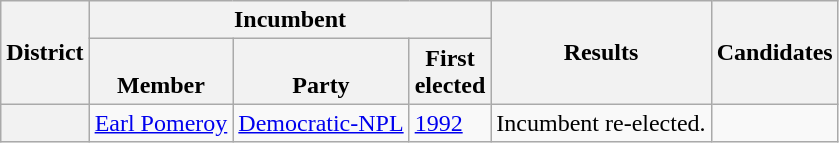<table class="wikitable sortable">
<tr>
<th rowspan=2>District</th>
<th colspan=3>Incumbent</th>
<th rowspan=2>Results</th>
<th rowspan=2 class="unsortable">Candidates</th>
</tr>
<tr valign=bottom>
<th>Member</th>
<th>Party</th>
<th>First<br>elected</th>
</tr>
<tr>
<th></th>
<td><a href='#'>Earl Pomeroy</a></td>
<td><a href='#'>Democratic-NPL</a></td>
<td><a href='#'>1992</a></td>
<td>Incumbent re-elected.</td>
<td nowrap></td>
</tr>
</table>
